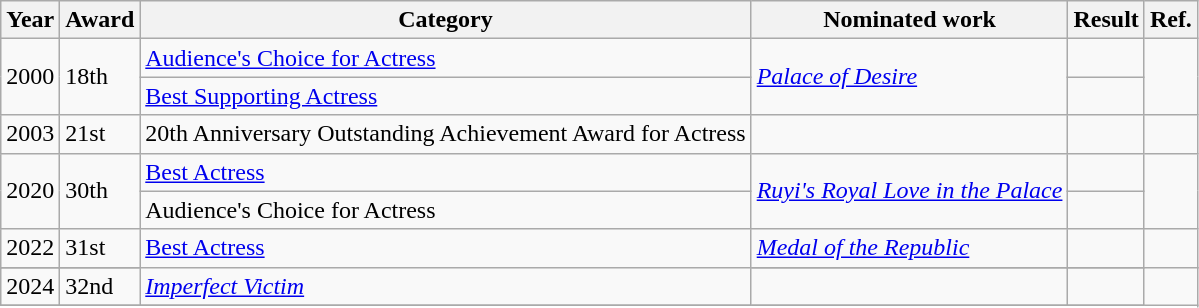<table class="wikitable">
<tr>
<th>Year</th>
<th>Award</th>
<th>Category</th>
<th>Nominated work</th>
<th>Result</th>
<th>Ref.</th>
</tr>
<tr>
<td rowspan=2>2000</td>
<td rowspan=2>18th</td>
<td><a href='#'>Audience's Choice for Actress</a></td>
<td rowspan=2><em><a href='#'>Palace of Desire</a></em></td>
<td></td>
<td rowspan=2></td>
</tr>
<tr>
<td><a href='#'>Best Supporting Actress</a></td>
<td></td>
</tr>
<tr>
<td>2003</td>
<td rowspan=1>21st</td>
<td>20th Anniversary Outstanding Achievement Award for Actress</td>
<td></td>
<td></td>
<td></td>
</tr>
<tr>
<td rowspan=2>2020</td>
<td rowspan=2>30th</td>
<td><a href='#'>Best Actress</a></td>
<td rowspan=2><em><a href='#'>Ruyi's Royal Love in the Palace</a></em></td>
<td></td>
<td rowspan=2></td>
</tr>
<tr>
<td>Audience's Choice for Actress</td>
<td></td>
</tr>
<tr>
<td>2022</td>
<td>31st</td>
<td rowspan=2><a href='#'>Best Actress</a></td>
<td rowspan=1><em><a href='#'>Medal of the Republic</a></em></td>
<td></td>
<td rowspan=1></td>
</tr>
<tr>
</tr>
<tr>
<td>2024</td>
<td>32nd</td>
<td><em><a href='#'>Imperfect Victim</a></em></td>
<td></td>
<td rowspan=1></td>
</tr>
<tr>
</tr>
</table>
